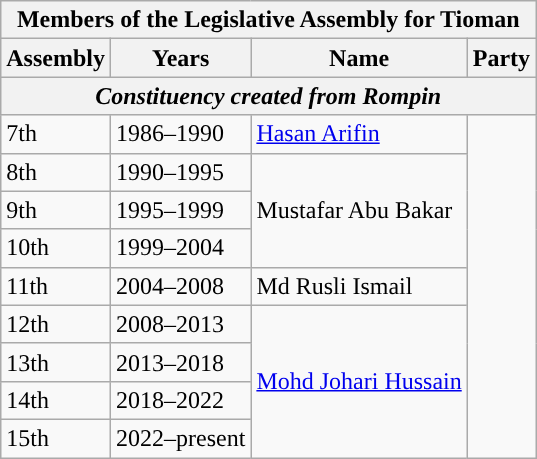<table class="wikitable">
<tr>
<th colspan="4">Members of the Legislative Assembly for Tioman</th>
</tr>
<tr>
<th>Assembly</th>
<th>Years</th>
<th>Name</th>
<th>Party</th>
</tr>
<tr>
<th colspan="4"><em>Constituency created from Rompin</em></th>
</tr>
<tr>
<td>7th</td>
<td>1986–1990</td>
<td><a href='#'>Hasan Arifin</a></td>
<td rowspan="9"></td>
</tr>
<tr>
<td>8th</td>
<td>1990–1995</td>
<td rowspan="3">Mustafar Abu Bakar</td>
</tr>
<tr>
<td>9th</td>
<td>1995–1999</td>
</tr>
<tr>
<td>10th</td>
<td>1999–2004</td>
</tr>
<tr>
<td>11th</td>
<td>2004–2008</td>
<td>Md Rusli Ismail</td>
</tr>
<tr>
<td>12th</td>
<td>2008–2013</td>
<td rowspan="4"><a href='#'>Mohd Johari Hussain</a></td>
</tr>
<tr>
<td>13th</td>
<td>2013–2018</td>
</tr>
<tr>
<td>14th</td>
<td>2018–2022</td>
</tr>
<tr>
<td>15th</td>
<td>2022–present</td>
</tr>
</table>
